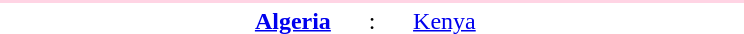<table style="text-align:center" width=500>
<tr>
<th width=15%></th>
<th width=30%></th>
<th width=10%></th>
<th width=30%></th>
<th width=15%></th>
</tr>
<tr align="left" bgcolor=#ffd4e4>
<td colspan=5></td>
</tr>
<tr>
<td></td>
<td align="right"><strong><a href='#'>Algeria</a></strong> </td>
<td>:</td>
<td align="left"> <a href='#'>Kenya</a></td>
<td></td>
</tr>
</table>
